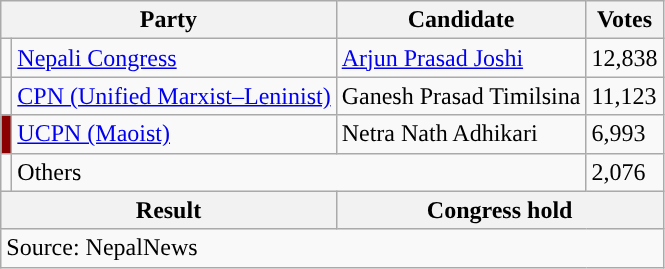<table class="wikitable">
<tr>
<th colspan="2">Party</th>
<th>Candidate</th>
<th>Votes</th>
</tr>
<tr>
<td style="background-color:"></td>
<td><a href='#'>Nepali Congress</a></td>
<td><a href='#'>Arjun Prasad Joshi</a></td>
<td>12,838</td>
</tr>
<tr>
<td style="background-color:"></td>
<td><a href='#'>CPN (Unified Marxist–Leninist)</a></td>
<td>Ganesh Prasad Timilsina</td>
<td>11,123</td>
</tr>
<tr>
<td style="background-color:darkred"></td>
<td><a href='#'>UCPN (Maoist)</a></td>
<td>Netra Nath Adhikari</td>
<td>6,993</td>
</tr>
<tr>
<td></td>
<td colspan="2">Others</td>
<td>2,076</td>
</tr>
<tr>
<th colspan="2">Result</th>
<th colspan="2">Congress hold</th>
</tr>
<tr>
<td colspan="4">Source: NepalNews</td>
</tr>
</table>
